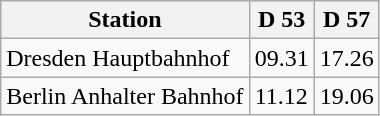<table class="wikitable float-right">
<tr bgcolor="#e0e0e0">
<th>Station</th>
<th>D 53</th>
<th>D 57</th>
</tr>
<tr>
<td>Dresden Hauptbahnhof</td>
<td>09.31</td>
<td>17.26</td>
</tr>
<tr>
<td>Berlin Anhalter Bahnhof</td>
<td>11.12</td>
<td>19.06</td>
</tr>
</table>
